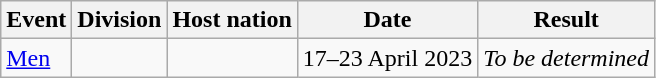<table class=wikitable>
<tr>
<th>Event</th>
<th>Division</th>
<th>Host nation</th>
<th>Date</th>
<th>Result</th>
</tr>
<tr>
<td><a href='#'>Men</a></td>
<td></td>
<td></td>
<td>17–23 April 2023</td>
<td><em>To be determined</em></td>
</tr>
</table>
